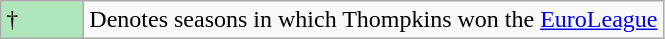<table class="wikitable">
<tr>
<td style="background:#AFE6BA; width:3em;">†</td>
<td>Denotes seasons in which Thompkins won the <a href='#'>EuroLeague</a></td>
</tr>
</table>
